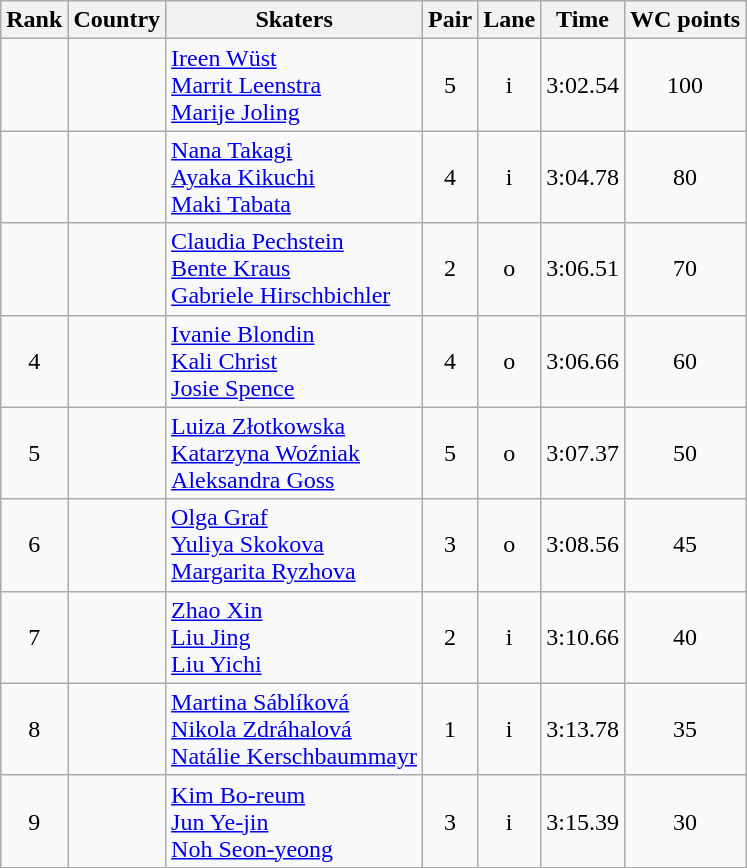<table class="wikitable sortable" style="text-align:center">
<tr>
<th>Rank</th>
<th>Country</th>
<th>Skaters</th>
<th>Pair</th>
<th>Lane</th>
<th>Time</th>
<th>WC points</th>
</tr>
<tr>
<td></td>
<td align=left></td>
<td align=left><a href='#'>Ireen Wüst</a><br><a href='#'>Marrit Leenstra</a><br><a href='#'>Marije Joling</a></td>
<td>5</td>
<td>i</td>
<td>3:02.54</td>
<td>100</td>
</tr>
<tr>
<td></td>
<td align=left></td>
<td align=left><a href='#'>Nana Takagi</a><br><a href='#'>Ayaka Kikuchi</a><br><a href='#'>Maki Tabata</a></td>
<td>4</td>
<td>i</td>
<td>3:04.78</td>
<td>80</td>
</tr>
<tr>
<td></td>
<td align=left></td>
<td align=left><a href='#'>Claudia Pechstein</a><br><a href='#'>Bente Kraus</a><br><a href='#'>Gabriele Hirschbichler</a></td>
<td>2</td>
<td>o</td>
<td>3:06.51</td>
<td>70</td>
</tr>
<tr>
<td>4</td>
<td align=left></td>
<td align=left><a href='#'>Ivanie Blondin</a><br><a href='#'>Kali Christ</a><br><a href='#'>Josie Spence</a></td>
<td>4</td>
<td>o</td>
<td>3:06.66</td>
<td>60</td>
</tr>
<tr>
<td>5</td>
<td align=left></td>
<td align=left><a href='#'>Luiza Złotkowska</a><br><a href='#'>Katarzyna Woźniak</a><br><a href='#'>Aleksandra Goss</a></td>
<td>5</td>
<td>o</td>
<td>3:07.37</td>
<td>50</td>
</tr>
<tr>
<td>6</td>
<td align=left></td>
<td align=left><a href='#'>Olga Graf</a><br><a href='#'>Yuliya Skokova</a><br><a href='#'>Margarita Ryzhova</a></td>
<td>3</td>
<td>o</td>
<td>3:08.56</td>
<td>45</td>
</tr>
<tr>
<td>7</td>
<td align=left></td>
<td align=left><a href='#'>Zhao Xin</a><br><a href='#'>Liu Jing</a><br><a href='#'>Liu Yichi</a></td>
<td>2</td>
<td>i</td>
<td>3:10.66</td>
<td>40</td>
</tr>
<tr>
<td>8</td>
<td align=left></td>
<td align=left><a href='#'>Martina Sáblíková</a><br><a href='#'>Nikola Zdráhalová</a><br><a href='#'>Natálie Kerschbaummayr</a></td>
<td>1</td>
<td>i</td>
<td>3:13.78</td>
<td>35</td>
</tr>
<tr>
<td>9</td>
<td align=left></td>
<td align=left><a href='#'>Kim Bo-reum</a><br><a href='#'>Jun Ye-jin</a><br><a href='#'>Noh Seon-yeong</a></td>
<td>3</td>
<td>i</td>
<td>3:15.39</td>
<td>30</td>
</tr>
</table>
